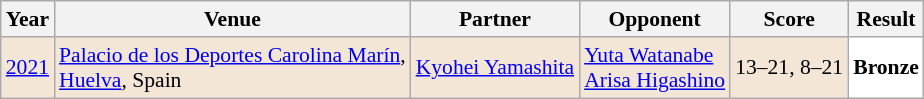<table class="sortable wikitable" style="font-size: 90%;">
<tr>
<th>Year</th>
<th>Venue</th>
<th>Partner</th>
<th>Opponent</th>
<th>Score</th>
<th>Result</th>
</tr>
<tr style="background:#F3E6D7">
<td align="center"><a href='#'>2021</a></td>
<td align="left"><a href='#'>Palacio de los Deportes Carolina Marín</a>,<br><a href='#'>Huelva</a>, Spain</td>
<td align="left"> <a href='#'>Kyohei Yamashita</a></td>
<td align="left"> <a href='#'>Yuta Watanabe</a><br> <a href='#'>Arisa Higashino</a></td>
<td align="left">13–21, 8–21</td>
<td style="text-align:left; background:white"> <strong>Bronze</strong></td>
</tr>
</table>
